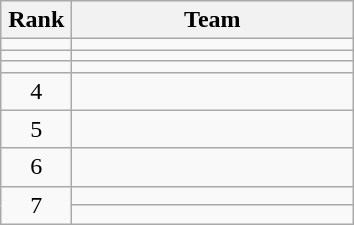<table class="wikitable" style="text-align: center;">
<tr>
<th width=40>Rank</th>
<th width=180>Team</th>
</tr>
<tr align=center>
<td></td>
<td style="text-align:left;"><strong></strong></td>
</tr>
<tr align=center>
<td></td>
<td style="text-align:left;"><strong></strong></td>
</tr>
<tr align=center>
<td></td>
<td style="text-align:left;"><strong></strong></td>
</tr>
<tr align=center>
<td>4</td>
<td style="text-align:left;"></td>
</tr>
<tr align=center>
<td>5</td>
<td style="text-align:left;"></td>
</tr>
<tr align=center>
<td>6</td>
<td style="text-align:left;"></td>
</tr>
<tr align=center>
<td rowspan=2>7</td>
<td style="text-align:left;"></td>
</tr>
<tr align=center>
<td style="text-align:left;"></td>
</tr>
</table>
